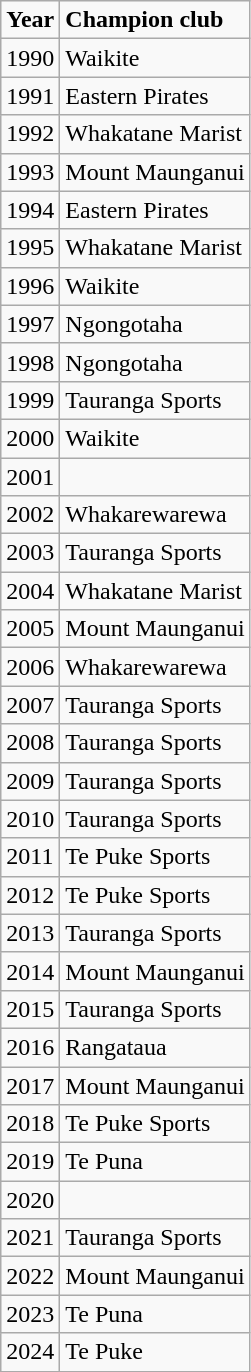<table class="wikitable mw-collapsible">
<tr>
<td><strong>Year</strong></td>
<td><strong>Champion club</strong></td>
</tr>
<tr>
<td>1990</td>
<td>Waikite</td>
</tr>
<tr>
<td>1991</td>
<td>Eastern Pirates</td>
</tr>
<tr>
<td>1992</td>
<td>Whakatane Marist</td>
</tr>
<tr>
<td>1993</td>
<td>Mount Maunganui</td>
</tr>
<tr>
<td>1994</td>
<td>Eastern Pirates</td>
</tr>
<tr>
<td>1995</td>
<td>Whakatane Marist</td>
</tr>
<tr>
<td>1996</td>
<td>Waikite</td>
</tr>
<tr>
<td>1997</td>
<td>Ngongotaha</td>
</tr>
<tr>
<td>1998</td>
<td>Ngongotaha</td>
</tr>
<tr>
<td>1999</td>
<td>Tauranga Sports</td>
</tr>
<tr>
<td>2000</td>
<td>Waikite</td>
</tr>
<tr>
<td>2001</td>
<td></td>
</tr>
<tr>
<td>2002</td>
<td>Whakarewarewa</td>
</tr>
<tr>
<td>2003</td>
<td>Tauranga Sports</td>
</tr>
<tr>
<td>2004</td>
<td>Whakatane Marist</td>
</tr>
<tr>
<td>2005</td>
<td>Mount Maunganui</td>
</tr>
<tr>
<td>2006</td>
<td>Whakarewarewa</td>
</tr>
<tr>
<td>2007</td>
<td>Tauranga Sports</td>
</tr>
<tr>
<td>2008</td>
<td>Tauranga Sports</td>
</tr>
<tr>
<td>2009</td>
<td>Tauranga Sports</td>
</tr>
<tr>
<td>2010</td>
<td>Tauranga Sports</td>
</tr>
<tr>
<td>2011</td>
<td>Te Puke Sports</td>
</tr>
<tr>
<td>2012</td>
<td>Te Puke Sports</td>
</tr>
<tr>
<td>2013</td>
<td>Tauranga Sports</td>
</tr>
<tr>
<td>2014</td>
<td>Mount Maunganui</td>
</tr>
<tr>
<td>2015</td>
<td>Tauranga Sports</td>
</tr>
<tr>
<td>2016</td>
<td>Rangataua</td>
</tr>
<tr>
<td>2017</td>
<td>Mount Maunganui</td>
</tr>
<tr>
<td>2018</td>
<td>Te Puke Sports</td>
</tr>
<tr>
<td>2019</td>
<td>Te Puna</td>
</tr>
<tr>
<td>2020</td>
<td></td>
</tr>
<tr>
<td>2021</td>
<td>Tauranga Sports</td>
</tr>
<tr>
<td>2022</td>
<td>Mount Maunganui</td>
</tr>
<tr>
<td>2023</td>
<td>Te Puna</td>
</tr>
<tr>
<td>2024</td>
<td>Te Puke</td>
</tr>
</table>
